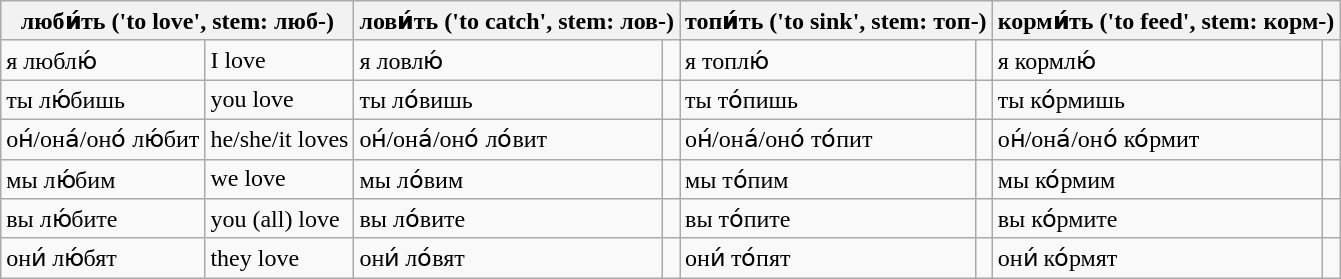<table class="wikitable">
<tr>
<th colspan="2">люби́ть ('to love', stem: люб-)</th>
<th colspan="2">лови́ть ('to catch', stem: лов-)</th>
<th colspan="2">топи́ть ('to sink', stem: топ-)</th>
<th colspan="2">корми́ть ('to feed', stem: корм-)</th>
</tr>
<tr>
<td>я лю<span>бл</span>ю́</td>
<td>I love</td>
<td>я ло<span>вл</span>ю́</td>
<td></td>
<td>я то<span>пл</span>ю́</td>
<td></td>
<td>я кор<span>мл</span>ю́</td>
<td></td>
</tr>
<tr>
<td>ты лю́бишь</td>
<td>you love</td>
<td>ты ло́вишь</td>
<td></td>
<td>ты то́пишь</td>
<td></td>
<td>ты ко́рмишь</td>
<td></td>
</tr>
<tr>
<td>он́/она́/оно́ лю́бит</td>
<td>he/she/it loves</td>
<td>он́/она́/оно́ ло́вит</td>
<td></td>
<td>он́/она́/оно́ то́пит</td>
<td></td>
<td>он́/она́/оно́ ко́рмит</td>
<td></td>
</tr>
<tr>
<td>мы лю́бим</td>
<td>we love</td>
<td>мы ло́вим</td>
<td></td>
<td>мы то́пим</td>
<td></td>
<td>мы ко́рмим</td>
<td></td>
</tr>
<tr>
<td>вы лю́бите</td>
<td>you (all) love</td>
<td>вы ло́вите</td>
<td></td>
<td>вы то́пите</td>
<td></td>
<td>вы ко́рмите</td>
<td></td>
</tr>
<tr>
<td>они́ лю́бят</td>
<td>they love</td>
<td>они́ ло́вят</td>
<td></td>
<td>они́ то́пят</td>
<td></td>
<td>они́ ко́рмят</td>
<td></td>
</tr>
</table>
